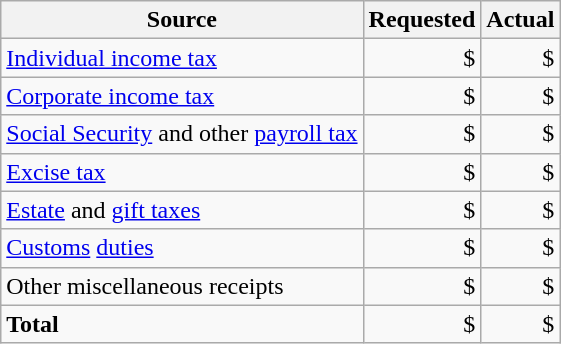<table class="wikitable sortable">
<tr>
<th>Source</th>
<th data-sort-type="currency">Requested</th>
<th data-sort-type="currency">Actual</th>
</tr>
<tr>
<td><a href='#'>Individual income tax</a></td>
<td style="text-align:right">$</td>
<td style="text-align:right">$</td>
</tr>
<tr>
<td><a href='#'>Corporate income tax</a></td>
<td style="text-align:right">$</td>
<td style="text-align:right">$</td>
</tr>
<tr>
<td><a href='#'>Social Security</a> and other <a href='#'>payroll tax</a></td>
<td style="text-align:right">$</td>
<td style="text-align:right">$</td>
</tr>
<tr>
<td><a href='#'>Excise tax</a></td>
<td style="text-align:right">$</td>
<td style="text-align:right">$</td>
</tr>
<tr>
<td><a href='#'>Estate</a> and <a href='#'>gift taxes</a></td>
<td style="text-align:right">$</td>
<td style="text-align:right">$</td>
</tr>
<tr>
<td><a href='#'>Customs</a> <a href='#'>duties</a></td>
<td style="text-align:right">$</td>
<td style="text-align:right">$</td>
</tr>
<tr>
<td>Other miscellaneous receipts</td>
<td style="text-align:right">$</td>
<td style="text-align:right">$</td>
</tr>
<tr class="sortbottom">
<td><strong>Total</strong></td>
<td style="text-align:right">$<strong></strong></td>
<td style="text-align:right">$<strong></strong></td>
</tr>
</table>
